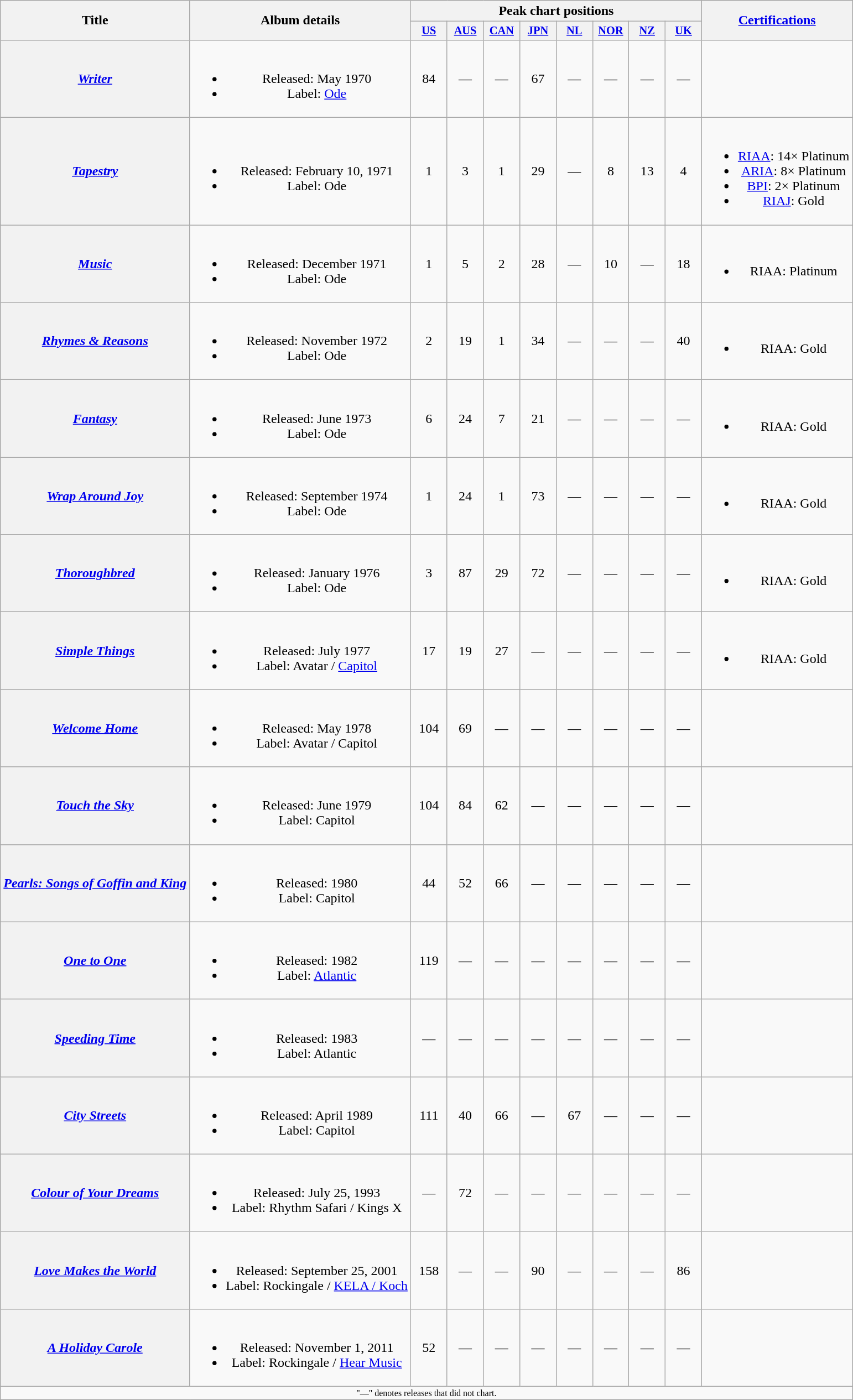<table class="wikitable plainrowheaders" style="text-align:center;">
<tr>
<th scope="col" rowspan="2">Title</th>
<th scope="col" rowspan="2">Album details</th>
<th colspan="8" scope="col">Peak chart positions</th>
<th scope="col" rowspan="2"><a href='#'>Certifications</a></th>
</tr>
<tr>
<th scope="col" style="width:2.75em;font-size:85%;"><a href='#'>US</a><br></th>
<th scope="col" style="width:2.75em;font-size:85%;"><a href='#'>AUS</a><br></th>
<th scope="col" style="width:2.75em;font-size:85%;"><a href='#'>CAN</a><br></th>
<th scope="col" style="width:2.75em;font-size:85%;"><a href='#'>JPN</a><br></th>
<th scope="col" style="width:2.75em;font-size:85%;"><a href='#'>NL</a><br></th>
<th scope="col" style="width:2.75em;font-size:85%;"><a href='#'>NOR</a><br></th>
<th scope="col" style="width:2.75em;font-size:85%;"><a href='#'>NZ</a><br></th>
<th scope="col" style="width:2.75em;font-size:85%;"><a href='#'>UK</a><br></th>
</tr>
<tr>
<th scope="row"><em><a href='#'>Writer</a></em></th>
<td><br><ul><li>Released: May 1970</li><li>Label: <a href='#'>Ode</a></li></ul></td>
<td>84</td>
<td>—</td>
<td>—</td>
<td>67</td>
<td>—</td>
<td>—</td>
<td>—</td>
<td>—</td>
<td></td>
</tr>
<tr>
<th scope="row"><em><a href='#'>Tapestry</a></em></th>
<td><br><ul><li>Released: February 10, 1971</li><li>Label: Ode</li></ul></td>
<td>1</td>
<td>3</td>
<td>1</td>
<td>29</td>
<td>—</td>
<td>8</td>
<td>13</td>
<td>4</td>
<td><br><ul><li><a href='#'>RIAA</a>: 14× Platinum</li><li><a href='#'>ARIA</a>: 8× Platinum</li><li><a href='#'>BPI</a>: 2× Platinum</li><li><a href='#'>RIAJ</a>: Gold</li></ul></td>
</tr>
<tr>
<th scope="row"><em><a href='#'>Music</a></em></th>
<td><br><ul><li>Released: December 1971</li><li>Label: Ode</li></ul></td>
<td>1</td>
<td>5</td>
<td>2</td>
<td>28</td>
<td>—</td>
<td>10</td>
<td>—</td>
<td>18</td>
<td><br><ul><li>RIAA: Platinum</li></ul></td>
</tr>
<tr>
<th scope="row"><em><a href='#'>Rhymes & Reasons</a></em></th>
<td><br><ul><li>Released: November 1972</li><li>Label: Ode</li></ul></td>
<td>2</td>
<td>19</td>
<td>1</td>
<td>34</td>
<td>—</td>
<td>—</td>
<td>—</td>
<td>40</td>
<td><br><ul><li>RIAA: Gold</li></ul></td>
</tr>
<tr>
<th scope="row"><em><a href='#'>Fantasy</a></em></th>
<td><br><ul><li>Released: June 1973</li><li>Label: Ode</li></ul></td>
<td>6</td>
<td>24</td>
<td>7</td>
<td>21</td>
<td>—</td>
<td>—</td>
<td>—</td>
<td>—</td>
<td><br><ul><li>RIAA: Gold</li></ul></td>
</tr>
<tr>
<th scope="row"><em><a href='#'>Wrap Around Joy</a></em></th>
<td><br><ul><li>Released: September 1974</li><li>Label: Ode</li></ul></td>
<td>1</td>
<td>24</td>
<td>1</td>
<td>73</td>
<td>—</td>
<td>—</td>
<td>—</td>
<td>—</td>
<td><br><ul><li>RIAA: Gold</li></ul></td>
</tr>
<tr>
<th scope="row"><em><a href='#'>Thoroughbred</a></em></th>
<td><br><ul><li>Released: January 1976</li><li>Label: Ode</li></ul></td>
<td>3</td>
<td>87</td>
<td>29</td>
<td>72</td>
<td>—</td>
<td>—</td>
<td>—</td>
<td>—</td>
<td><br><ul><li>RIAA: Gold</li></ul></td>
</tr>
<tr>
<th scope="row"><em><a href='#'>Simple Things</a></em></th>
<td><br><ul><li>Released: July 1977</li><li>Label: Avatar / <a href='#'>Capitol</a></li></ul></td>
<td>17</td>
<td>19</td>
<td>27</td>
<td>—</td>
<td>—</td>
<td>—</td>
<td>—</td>
<td>—</td>
<td><br><ul><li>RIAA: Gold</li></ul></td>
</tr>
<tr>
<th scope="row"><em><a href='#'>Welcome Home</a></em></th>
<td><br><ul><li>Released: May 1978</li><li>Label: Avatar / Capitol</li></ul></td>
<td>104</td>
<td>69</td>
<td>—</td>
<td>—</td>
<td>—</td>
<td>—</td>
<td>—</td>
<td>—</td>
<td></td>
</tr>
<tr>
<th scope="row"><em><a href='#'>Touch the Sky</a></em></th>
<td><br><ul><li>Released: June 1979</li><li>Label: Capitol</li></ul></td>
<td>104</td>
<td>84</td>
<td>62</td>
<td>—</td>
<td>—</td>
<td>—</td>
<td>—</td>
<td>—</td>
<td></td>
</tr>
<tr>
<th scope="row"><em><a href='#'>Pearls: Songs of Goffin and King</a></em></th>
<td><br><ul><li>Released: 1980</li><li>Label: Capitol</li></ul></td>
<td>44</td>
<td>52</td>
<td>66</td>
<td>—</td>
<td>—</td>
<td>—</td>
<td>—</td>
<td>—</td>
<td></td>
</tr>
<tr>
<th scope="row"><em><a href='#'>One to One</a></em></th>
<td><br><ul><li>Released: 1982</li><li>Label: <a href='#'>Atlantic</a></li></ul></td>
<td>119</td>
<td>—</td>
<td>—</td>
<td>—</td>
<td>—</td>
<td>—</td>
<td>—</td>
<td>—</td>
<td></td>
</tr>
<tr>
<th scope="row"><em><a href='#'>Speeding Time</a></em></th>
<td><br><ul><li>Released: 1983</li><li>Label: Atlantic</li></ul></td>
<td>—</td>
<td>—</td>
<td>—</td>
<td>—</td>
<td>—</td>
<td>—</td>
<td>—</td>
<td>—</td>
<td></td>
</tr>
<tr>
<th scope="row"><em><a href='#'>City Streets</a></em></th>
<td><br><ul><li>Released: April 1989</li><li>Label: Capitol</li></ul></td>
<td>111</td>
<td>40</td>
<td>66</td>
<td>—</td>
<td>67</td>
<td>—</td>
<td>—</td>
<td>—</td>
<td></td>
</tr>
<tr>
<th scope="row"><em><a href='#'>Colour of Your Dreams</a></em></th>
<td><br><ul><li>Released: July 25, 1993</li><li>Label: Rhythm Safari / Kings X</li></ul></td>
<td>—</td>
<td>72</td>
<td>—</td>
<td>—</td>
<td>—</td>
<td>—</td>
<td>—</td>
<td>—</td>
<td></td>
</tr>
<tr>
<th scope="row"><em><a href='#'>Love Makes the World</a></em></th>
<td><br><ul><li>Released: September 25, 2001</li><li>Label: Rockingale / <a href='#'>KELA / Koch</a></li></ul></td>
<td>158</td>
<td>—</td>
<td>—</td>
<td>90</td>
<td>—</td>
<td>—</td>
<td>—</td>
<td>86</td>
<td></td>
</tr>
<tr>
<th scope="row"><em><a href='#'>A Holiday Carole</a></em></th>
<td><br><ul><li>Released: November 1, 2011</li><li>Label: Rockingale / <a href='#'>Hear Music</a></li></ul></td>
<td>52</td>
<td>—</td>
<td>—</td>
<td>—</td>
<td>—</td>
<td>—</td>
<td>—</td>
<td>—</td>
<td></td>
</tr>
<tr>
<td colspan="11" align="center" style="font-size:8pt">"—" denotes releases that did not chart.</td>
</tr>
</table>
